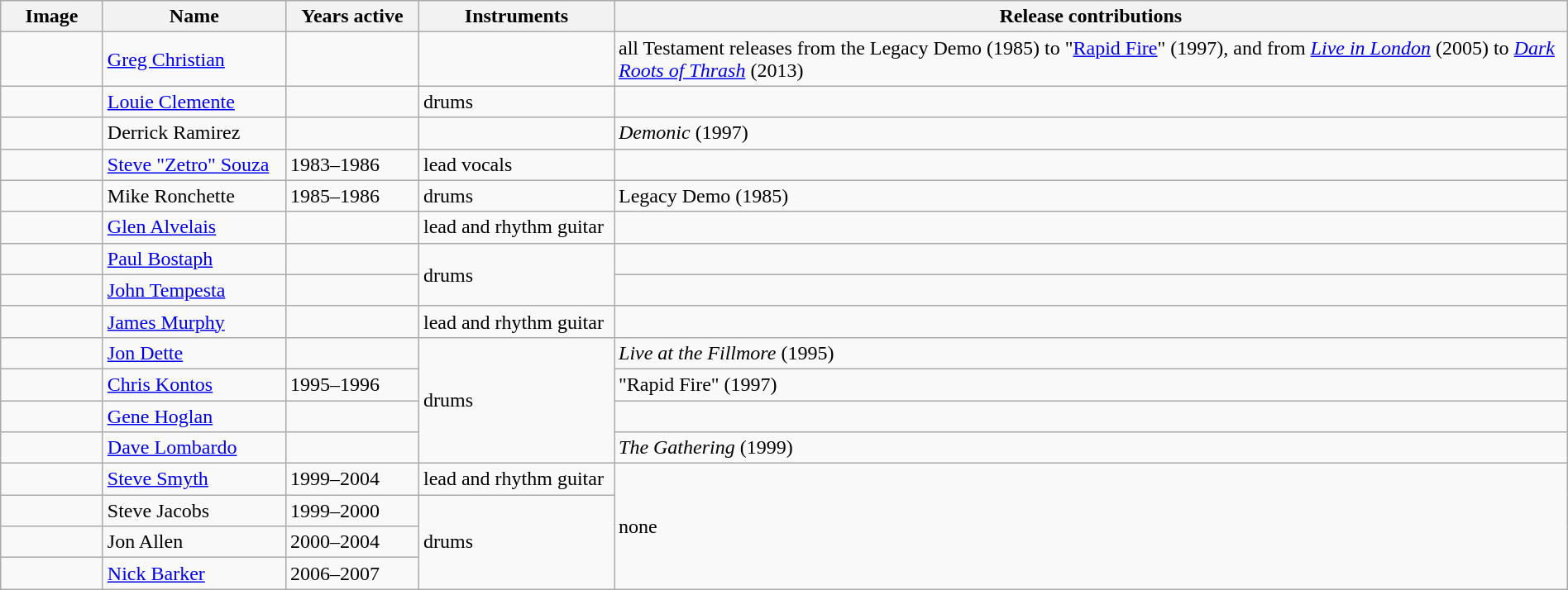<table class="wikitable" border="1" width=100%>
<tr>
<th width="75">Image</th>
<th width="140">Name</th>
<th width="100">Years active</th>
<th width="150">Instruments</th>
<th>Release contributions</th>
</tr>
<tr>
<td></td>
<td><a href='#'>Greg Christian</a></td>
<td></td>
<td></td>
<td>all Testament releases from the Legacy Demo (1985) to "<a href='#'>Rapid Fire</a>" (1997), and from <em><a href='#'>Live in London</a></em> (2005) to <em><a href='#'>Dark Roots of Thrash</a></em> (2013)</td>
</tr>
<tr>
<td></td>
<td><a href='#'>Louie Clemente</a></td>
<td></td>
<td>drums</td>
<td></td>
</tr>
<tr>
<td></td>
<td>Derrick Ramirez</td>
<td></td>
<td></td>
<td><em>Demonic</em> (1997)</td>
</tr>
<tr>
<td></td>
<td><a href='#'>Steve "Zetro" Souza</a></td>
<td>1983–1986</td>
<td>lead vocals</td>
<td></td>
</tr>
<tr>
<td></td>
<td>Mike Ronchette</td>
<td>1985–1986</td>
<td>drums</td>
<td>Legacy Demo (1985)</td>
</tr>
<tr>
<td></td>
<td><a href='#'>Glen Alvelais</a></td>
<td></td>
<td>lead and rhythm guitar</td>
<td></td>
</tr>
<tr>
<td></td>
<td><a href='#'>Paul Bostaph</a></td>
<td></td>
<td rowspan="2">drums</td>
<td></td>
</tr>
<tr>
<td></td>
<td><a href='#'>John Tempesta</a></td>
<td></td>
<td></td>
</tr>
<tr>
<td></td>
<td><a href='#'>James Murphy</a></td>
<td></td>
<td>lead and rhythm guitar</td>
<td></td>
</tr>
<tr>
<td></td>
<td><a href='#'>Jon Dette</a></td>
<td></td>
<td rowspan="4">drums</td>
<td><em>Live at the Fillmore</em> (1995)</td>
</tr>
<tr>
<td></td>
<td><a href='#'>Chris Kontos</a></td>
<td>1995–1996</td>
<td>"Rapid Fire" (1997)</td>
</tr>
<tr>
<td></td>
<td><a href='#'>Gene Hoglan</a></td>
<td></td>
<td></td>
</tr>
<tr>
<td></td>
<td><a href='#'>Dave Lombardo</a></td>
<td></td>
<td><em>The Gathering</em> (1999)</td>
</tr>
<tr>
<td></td>
<td><a href='#'>Steve Smyth</a></td>
<td {{hlist>1999–2004</td>
<td>lead and rhythm guitar</td>
<td rowspan="4">none</td>
</tr>
<tr>
<td></td>
<td>Steve Jacobs</td>
<td>1999–2000</td>
<td rowspan="3">drums</td>
</tr>
<tr>
<td></td>
<td>Jon Allen</td>
<td>2000–2004</td>
</tr>
<tr>
<td></td>
<td><a href='#'>Nick Barker</a></td>
<td>2006–2007</td>
</tr>
</table>
